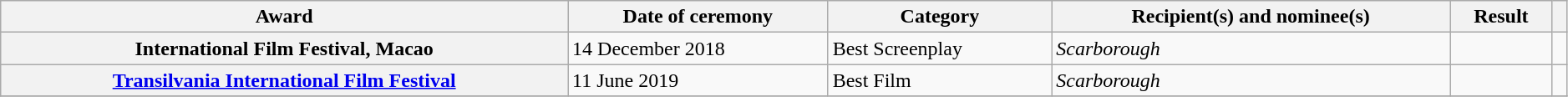<table class="wikitable sortable plainrowheaders" style="width: 99%;">
<tr>
<th scope="col">Award</th>
<th scope="col">Date of ceremony</th>
<th scope="col">Category</th>
<th scope="col">Recipient(s) and nominee(s)</th>
<th scope="col">Result</th>
<th scope="col" class="unsortable"></th>
</tr>
<tr>
<th scope="row" rowspan="1">International Film Festival, Macao</th>
<td rowspan="1">14 December 2018</td>
<td>Best Screenplay</td>
<td><em>Scarborough</em></td>
<td></td>
<td rowspan="1" style="text-align:center;"></td>
</tr>
<tr>
<th scope="row" rowspan="1"><a href='#'>Transilvania International Film Festival</a></th>
<td rowspan="1">11 June 2019</td>
<td>Best Film</td>
<td><em>Scarborough</em></td>
<td></td>
<td rowspan="1" style="text-align:center;"></td>
</tr>
<tr>
</tr>
</table>
